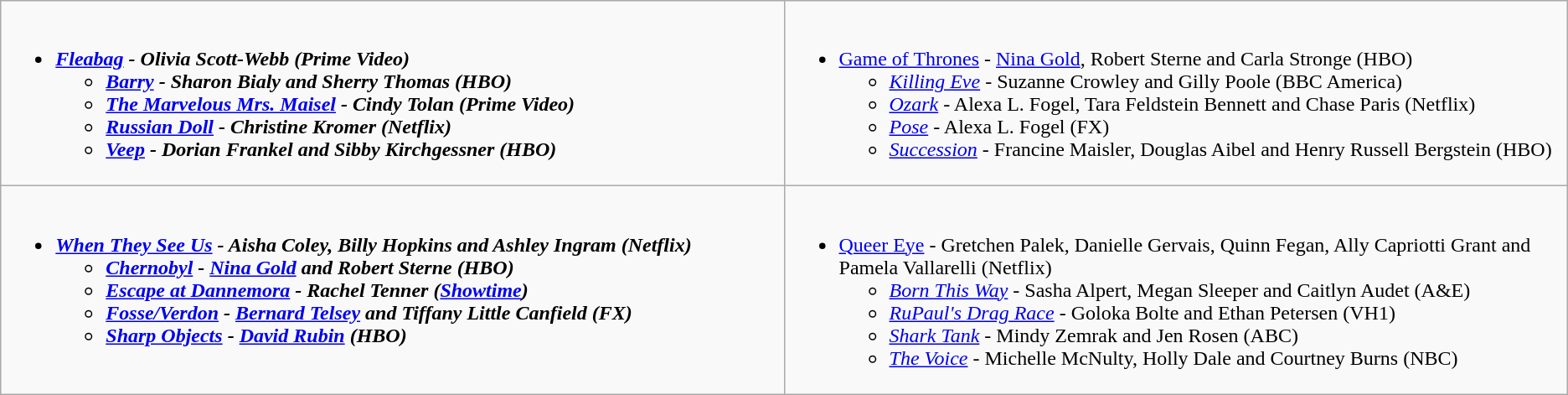<table class="wikitable">
<tr>
<td style="vertical-align:top;" width="50%"><br><ul><li><strong><em><a href='#'>Fleabag</a><em> - Olivia Scott-Webb (Prime Video)<strong><ul><li></em><a href='#'>Barry</a><em> - Sharon Bialy and Sherry Thomas (HBO)</li><li></em><a href='#'>The Marvelous Mrs. Maisel</a><em> - Cindy Tolan (Prime Video)</li><li></em><a href='#'>Russian Doll</a><em> -  Christine Kromer (Netflix)</li><li></em><a href='#'>Veep</a><em> - Dorian Frankel and Sibby Kirchgessner (HBO)</li></ul></li></ul></td>
<td style="vertical-align:top;" width="50%"><br><ul><li></em></strong><a href='#'>Game of Thrones</a></em> - <a href='#'>Nina Gold</a>, Robert Sterne and Carla Stronge (HBO)</strong><ul><li><em><a href='#'>Killing Eve</a></em> - Suzanne Crowley and Gilly Poole (BBC America)</li><li><em><a href='#'>Ozark</a></em> -  Alexa L. Fogel, Tara Feldstein Bennett and Chase Paris (Netflix)</li><li><em><a href='#'>Pose</a></em> - Alexa L. Fogel (FX)</li><li><em><a href='#'>Succession</a></em> - Francine Maisler, Douglas Aibel and Henry Russell Bergstein (HBO)</li></ul></li></ul></td>
</tr>
<tr>
<td style="vertical-align:top;" width="50%"><br><ul><li><strong><em><a href='#'>When They See Us</a><em> - Aisha Coley, Billy Hopkins and Ashley Ingram (Netflix)<strong><ul><li></em><a href='#'>Chernobyl</a><em> - <a href='#'>Nina Gold</a> and Robert Sterne (HBO)</li><li></em><a href='#'>Escape at Dannemora</a><em> - Rachel Tenner (<a href='#'>Showtime</a>)</li><li></em><a href='#'>Fosse/Verdon</a><em> - <a href='#'>Bernard Telsey</a> and Tiffany Little Canfield (FX)</li><li></em><a href='#'>Sharp Objects</a><em> - <a href='#'>David Rubin</a> (HBO)</li></ul></li></ul></td>
<td style="vertical-align:top;" width="50%"><br><ul><li></em></strong><a href='#'>Queer Eye</a></em> - Gretchen Palek, Danielle Gervais, Quinn Fegan, Ally Capriotti Grant and Pamela Vallarelli (Netflix)</strong><ul><li><em><a href='#'>Born This Way</a></em> - Sasha Alpert, Megan Sleeper and Caitlyn Audet (A&E)</li><li><em><a href='#'>RuPaul's Drag Race</a></em> - Goloka Bolte and Ethan Petersen (VH1)</li><li><em><a href='#'>Shark Tank</a></em> - Mindy Zemrak and Jen Rosen (ABC)</li><li><em><a href='#'>The Voice</a></em> - Michelle McNulty, Holly Dale and Courtney Burns (NBC)</li></ul></li></ul></td>
</tr>
</table>
